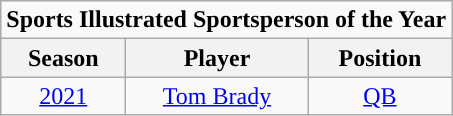<table class="wikitable" style="text-align:center">
<tr>
<td colspan="3"><strong>Sports Illustrated Sportsperson of the Year</strong></td>
</tr>
<tr>
<th>Season</th>
<th>Player</th>
<th>Position</th>
</tr>
<tr>
<td><a href='#'>2021</a></td>
<td><a href='#'>Tom Brady</a></td>
<td><a href='#'>QB</a></td>
</tr>
</table>
